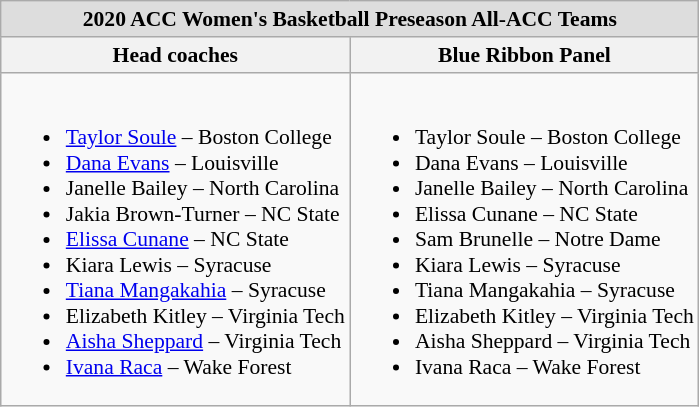<table class="wikitable" style="white-space:nowrap; font-size:90%;">
<tr>
<td colspan="2" style="text-align:center; background:#ddd;"><strong>2020 ACC Women's Basketball Preseason All-ACC Teams</strong></td>
</tr>
<tr>
<th>Head coaches</th>
<th>Blue Ribbon Panel</th>
</tr>
<tr>
<td><br><ul><li><a href='#'>Taylor Soule</a> – Boston College</li><li><a href='#'>Dana Evans</a> – Louisville</li><li>Janelle Bailey – North Carolina</li><li>Jakia Brown-Turner – NC State</li><li><a href='#'>Elissa Cunane</a> – NC State</li><li>Kiara Lewis – Syracuse</li><li><a href='#'>Tiana Mangakahia</a> – Syracuse</li><li>Elizabeth Kitley – Virginia Tech</li><li><a href='#'>Aisha Sheppard</a> – Virginia Tech</li><li><a href='#'>Ivana Raca</a> – Wake Forest</li></ul></td>
<td><br><ul><li>Taylor Soule – Boston College</li><li>Dana Evans – Louisville</li><li>Janelle Bailey – North Carolina</li><li>Elissa Cunane – NC State</li><li>Sam Brunelle – Notre Dame</li><li>Kiara Lewis – Syracuse</li><li>Tiana Mangakahia – Syracuse</li><li>Elizabeth Kitley – Virginia Tech</li><li>Aisha Sheppard – Virginia Tech</li><li>Ivana Raca – Wake Forest</li></ul></td>
</tr>
</table>
